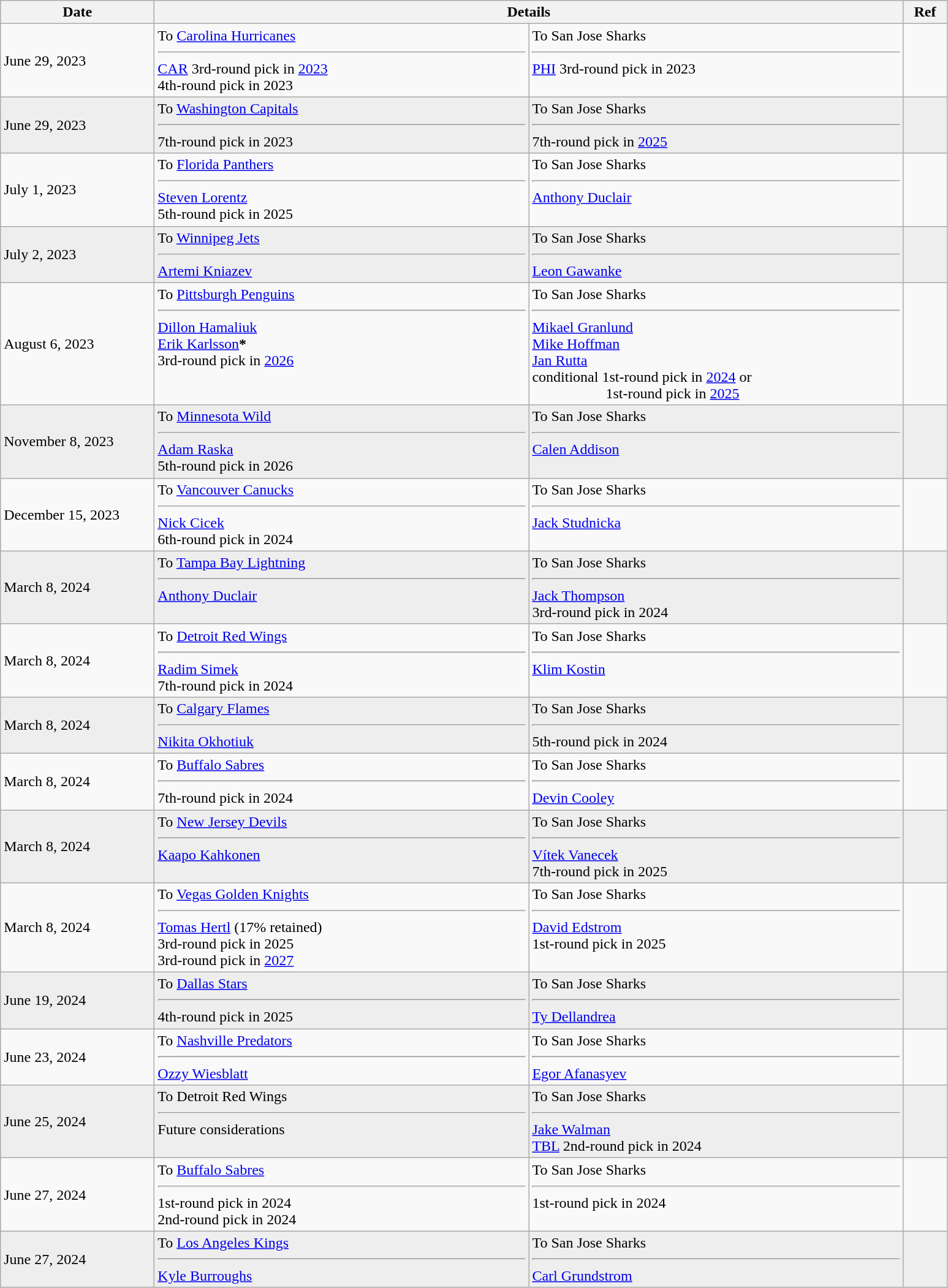<table class="wikitable">
<tr>
<th style="width: 10em;">Date</th>
<th colspan=2>Details</th>
<th style="width: 2.5em;">Ref</th>
</tr>
<tr>
<td>June 29, 2023</td>
<td style="width: 25em;" valign="top">To <a href='#'>Carolina Hurricanes</a><hr><a href='#'>CAR</a> 3rd-round pick in <a href='#'>2023</a><br>4th-round pick in 2023</td>
<td style="width: 25em;" valign="top">To San Jose Sharks<hr><a href='#'>PHI</a> 3rd-round pick in 2023</td>
<td></td>
</tr>
<tr bgcolor=eeeeee>
<td>June 29, 2023</td>
<td style="width: 25em;" valign="top">To <a href='#'>Washington Capitals</a><hr>7th-round pick in 2023</td>
<td style="width: 25em;" valign="top">To San Jose Sharks<hr>7th-round pick in <a href='#'>2025</a></td>
<td></td>
</tr>
<tr>
<td>July 1, 2023</td>
<td style="width: 25em;" valign="top">To <a href='#'>Florida Panthers</a><hr><a href='#'>Steven Lorentz</a><br>5th-round pick in 2025</td>
<td style="width: 25em;" valign="top">To San Jose Sharks<hr><a href='#'>Anthony Duclair</a></td>
<td></td>
</tr>
<tr bgcolor=eeeeee>
<td>July 2, 2023</td>
<td style="width: 25em;" valign="top">To <a href='#'>Winnipeg Jets</a><hr><a href='#'>Artemi Kniazev</a></td>
<td style="width: 25em;" valign="top">To San Jose Sharks<hr><a href='#'>Leon Gawanke</a></td>
<td></td>
</tr>
<tr>
<td>August 6, 2023</td>
<td valign="top">To <a href='#'>Pittsburgh Penguins</a><hr><a href='#'>Dillon Hamaliuk</a><br><a href='#'>Erik Karlsson</a><span><strong>*</strong></span><br>3rd-round pick in <a href='#'>2026</a></td>
<td valign="top">To San Jose Sharks<hr><a href='#'>Mikael Granlund</a><br><a href='#'>Mike Hoffman</a><br><a href='#'>Jan Rutta</a><br><span>conditional</span> 1st-round pick in <a href='#'>2024</a> or<br>     1st-round pick in <a href='#'>2025</a></td>
<td></td>
</tr>
<tr bgcolor=eeeeee>
<td>November 8, 2023</td>
<td style="width: 25em;" valign="top">To <a href='#'>Minnesota Wild</a><hr><a href='#'>Adam Raska</a><br>5th-round pick in 2026</td>
<td style="width: 25em;" valign="top">To San Jose Sharks<hr><a href='#'>Calen Addison</a></td>
<td></td>
</tr>
<tr>
<td>December 15, 2023</td>
<td style="width: 25em;" valign="top">To <a href='#'>Vancouver Canucks</a><hr><a href='#'>Nick Cicek</a><br>6th-round pick in 2024</td>
<td style="width: 25em;" valign="top">To San Jose Sharks<hr><a href='#'>Jack Studnicka</a></td>
<td></td>
</tr>
<tr bgcolor=eeeeee>
<td>March 8, 2024</td>
<td style="width: 25em;" valign="top">To <a href='#'>Tampa Bay Lightning</a><hr><a href='#'>Anthony Duclair</a></td>
<td style="width: 25em;" valign="top">To San Jose Sharks<hr><a href='#'>Jack Thompson</a><br>3rd-round pick in 2024</td>
<td></td>
</tr>
<tr>
<td>March 8, 2024</td>
<td style="width: 25em;" valign="top">To <a href='#'>Detroit Red Wings</a><hr><a href='#'>Radim Simek</a><br>7th-round pick in 2024</td>
<td style="width: 25em;" valign="top">To San Jose Sharks<hr><a href='#'>Klim Kostin</a></td>
<td></td>
</tr>
<tr bgcolor=eeeeee>
<td>March 8, 2024</td>
<td style="width: 25em;" valign="top">To <a href='#'>Calgary Flames</a><hr><a href='#'>Nikita Okhotiuk</a></td>
<td style="width: 25em;" valign="top">To San Jose Sharks<hr>5th-round pick in 2024</td>
<td></td>
</tr>
<tr>
<td>March 8, 2024</td>
<td style="width: 25em;" valign="top">To <a href='#'>Buffalo Sabres</a><hr>7th-round pick in 2024</td>
<td style="width: 25em;" valign="top">To San Jose Sharks<hr><a href='#'>Devin Cooley</a></td>
<td></td>
</tr>
<tr bgcolor=eeeeee>
<td>March 8, 2024</td>
<td style="width: 25em;" valign="top">To <a href='#'>New Jersey Devils</a><hr><a href='#'>Kaapo Kahkonen</a></td>
<td style="width: 25em;" valign="top">To San Jose Sharks<hr><a href='#'>Vítek Vanecek</a><br>7th-round pick in 2025</td>
<td></td>
</tr>
<tr>
<td>March 8, 2024</td>
<td style="width: 25em;" valign="top">To <a href='#'>Vegas Golden Knights</a><hr><a href='#'>Tomas Hertl</a> (17% retained)<br>3rd-round pick in 2025<br>3rd-round pick in <a href='#'>2027</a></td>
<td style="width: 25em;" valign="top">To San Jose Sharks<hr><a href='#'>David Edstrom</a><br>1st-round pick in 2025</td>
<td></td>
</tr>
<tr bgcolor=eeeeee>
<td>June 19, 2024</td>
<td style="width: 25em;" valign="top">To <a href='#'>Dallas Stars</a><hr>4th-round pick in 2025</td>
<td style="width: 25em;" valign="top">To San Jose Sharks<hr><a href='#'>Ty Dellandrea</a></td>
<td></td>
</tr>
<tr>
<td>June 23, 2024</td>
<td style="width: 25em;" valign="top">To <a href='#'>Nashville Predators</a><hr><a href='#'>Ozzy Wiesblatt</a></td>
<td style="width: 25em;" valign="top">To San Jose Sharks<hr><a href='#'>Egor Afanasyev</a></td>
<td></td>
</tr>
<tr bgcolor=eeeeee>
<td>June 25, 2024</td>
<td style="width: 25em;" valign="top">To Detroit Red Wings<hr>Future considerations</td>
<td style="width: 25em;" valign="top">To San Jose Sharks<hr><a href='#'>Jake Walman</a><br><a href='#'>TBL</a> 2nd-round pick in 2024</td>
<td></td>
</tr>
<tr>
<td>June 27, 2024</td>
<td style="width: 25em;" valign="top">To <a href='#'>Buffalo Sabres</a><hr>1st-round pick in 2024<br>2nd-round pick in 2024</td>
<td style="width: 25em;" valign="top">To San Jose Sharks<hr>1st-round pick in 2024</td>
<td></td>
</tr>
<tr bgcolor=eeeeee>
<td>June 27, 2024</td>
<td style="width: 25em;" valign="top">To <a href='#'>Los Angeles Kings</a><hr><a href='#'>Kyle Burroughs</a></td>
<td style="width: 25em;" valign="top">To San Jose Sharks<hr><a href='#'>Carl Grundstrom</a></td>
<td></td>
</tr>
</table>
